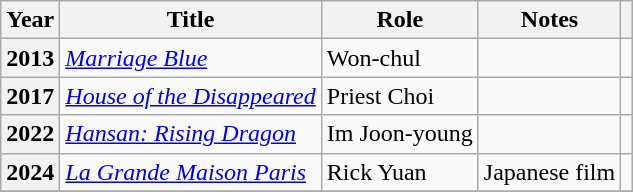<table class="wikitable sortable plainrowheaders">
<tr>
<th scope="col">Year</th>
<th scope="col">Title</th>
<th scope="col">Role</th>
<th scope="col" class="unsortable">Notes</th>
<th scope="col" class="unsortable"></th>
</tr>
<tr>
<th scope="row">2013</th>
<td><em><a href='#'>Marriage Blue</a></em></td>
<td>Won-chul</td>
<td></td>
<td></td>
</tr>
<tr>
<th scope="row">2017</th>
<td><em><a href='#'>House of the Disappeared</a></em></td>
<td>Priest Choi</td>
<td></td>
<td></td>
</tr>
<tr>
<th scope="row">2022</th>
<td><em><a href='#'>Hansan: Rising Dragon</a></em></td>
<td>Im Joon-young</td>
<td></td>
<td></td>
</tr>
<tr>
<th scope="row">2024</th>
<td><em><a href='#'>La Grande Maison Paris</a></em></td>
<td>Rick Yuan</td>
<td>Japanese film</td>
<td></td>
</tr>
<tr>
</tr>
</table>
